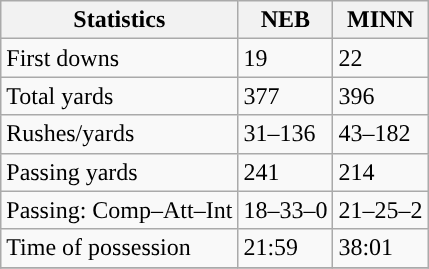<table class="wikitable" style="float: left;">
<tr>
<th>Statistics</th>
<th>NEB</th>
<th>MINN</th>
</tr>
<tr>
<td>First downs</td>
<td>19</td>
<td>22</td>
</tr>
<tr>
<td>Total yards</td>
<td>377</td>
<td>396</td>
</tr>
<tr>
<td>Rushes/yards</td>
<td>31–136</td>
<td>43–182</td>
</tr>
<tr>
<td>Passing yards</td>
<td>241</td>
<td>214</td>
</tr>
<tr>
<td>Passing: Comp–Att–Int</td>
<td>18–33–0</td>
<td>21–25–2</td>
</tr>
<tr>
<td>Time of possession</td>
<td>21:59</td>
<td>38:01</td>
</tr>
<tr>
</tr>
</table>
